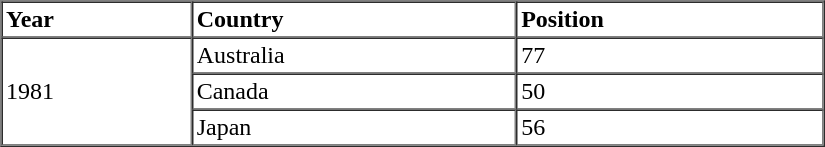<table border="1" cellspacing="0" cellpadding="2" style="width:550px;">
<tr>
<th align="left">Year</th>
<th align="left">Country</th>
<th align="left">Position</th>
</tr>
<tr>
<td align="left" rowspan="3">1981</td>
<td align="left">Australia</td>
<td align="left">77</td>
</tr>
<tr>
<td align="left">Canada</td>
<td align="left">50</td>
</tr>
<tr>
<td align="left">Japan</td>
<td align="left">56</td>
</tr>
</table>
